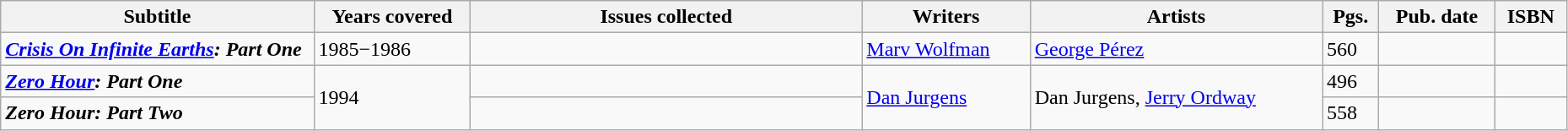<table class="wikitable sortable" width=98%>
<tr>
<th class="unsortable" width="20%">Subtitle</th>
<th width="10%">Years covered</th>
<th width="25%">Issues collected</th>
<th class="unsortable">Writers</th>
<th class="unsortable">Artists</th>
<th>Pgs.</th>
<th>Pub. date</th>
<th class="unsortable">ISBN</th>
</tr>
<tr>
<td><strong><em><a href='#'>Crisis On Infinite Earths</a>: Part One</em></strong></td>
<td>1985−1986</td>
<td></td>
<td><a href='#'>Marv Wolfman</a></td>
<td><a href='#'>George Pérez</a></td>
<td>560</td>
<td></td>
<td></td>
</tr>
<tr>
<td><strong><em><a href='#'>Zero Hour</a>: Part One</em></strong></td>
<td rowspan="2">1994</td>
<td></td>
<td rowspan="2"><a href='#'>Dan Jurgens</a></td>
<td rowspan="2">Dan Jurgens, <a href='#'>Jerry Ordway</a></td>
<td>496</td>
<td></td>
<td></td>
</tr>
<tr>
<td><strong><em>Zero Hour: Part Two</em></strong></td>
<td></td>
<td>558</td>
<td></td>
<td></td>
</tr>
</table>
